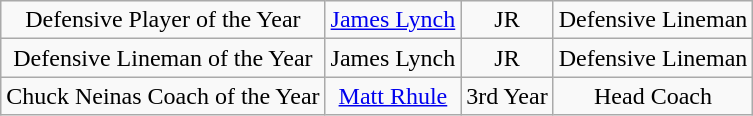<table class="wikitable" style="text-align:center">
<tr>
<td>Defensive Player of the Year</td>
<td><a href='#'>James Lynch</a></td>
<td>JR</td>
<td>Defensive Lineman</td>
</tr>
<tr>
<td>Defensive Lineman of the Year</td>
<td>James Lynch</td>
<td>JR</td>
<td>Defensive Lineman</td>
</tr>
<tr>
<td>Chuck Neinas Coach of the Year</td>
<td><a href='#'>Matt Rhule</a></td>
<td>3rd Year</td>
<td>Head Coach</td>
</tr>
</table>
